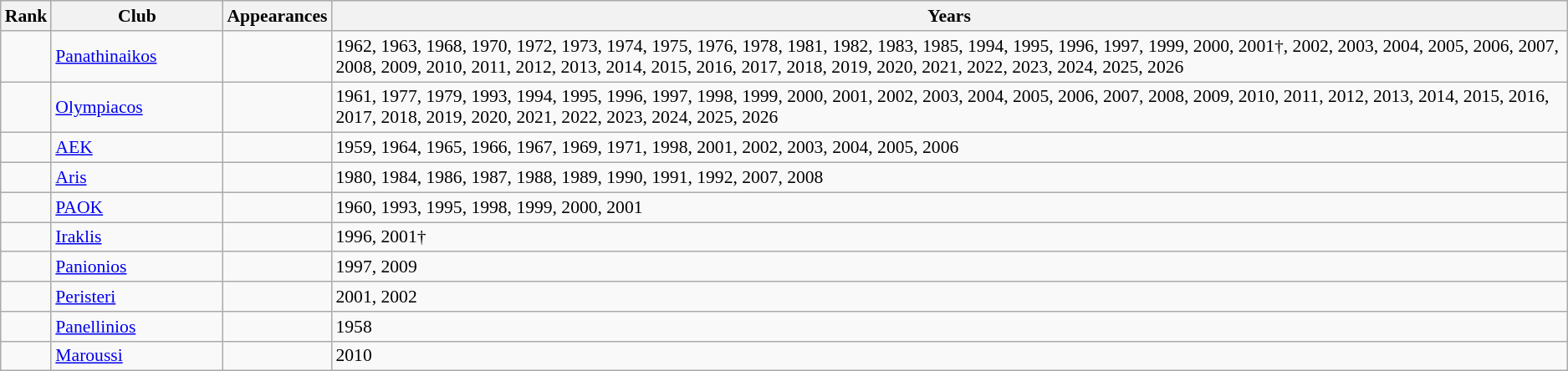<table class="wikitable" style="font-size:90%">
<tr>
<th>Rank</th>
<th width=130>Club</th>
<th>Appearances</th>
<th>Years</th>
</tr>
<tr>
<td></td>
<td><a href='#'>Panathinaikos</a></td>
<td></td>
<td>1962, 1963, 1968, 1970, 1972, 1973, 1974, 1975, 1976, 1978, 1981, 1982, 1983, 1985, 1994, 1995, 1996, 1997, 1999, 2000, 2001†, 2002, 2003, 2004, 2005, 2006, 2007, 2008, 2009, 2010, 2011, 2012, 2013, 2014, 2015, 2016, 2017, 2018, 2019, 2020, 2021, 2022, 2023, 2024, 2025, 2026</td>
</tr>
<tr>
<td></td>
<td><a href='#'>Olympiacos</a></td>
<td></td>
<td>1961, 1977, 1979, 1993, 1994, 1995, 1996, 1997, 1998, 1999, 2000, 2001, 2002, 2003, 2004, 2005, 2006, 2007, 2008, 2009, 2010, 2011, 2012, 2013, 2014, 2015, 2016, 2017, 2018, 2019, 2020, 2021, 2022, 2023, 2024, 2025, 2026</td>
</tr>
<tr>
<td></td>
<td><a href='#'>AEK</a></td>
<td></td>
<td>1959, 1964, 1965, 1966, 1967, 1969, 1971, 1998, 2001, 2002, 2003, 2004, 2005, 2006</td>
</tr>
<tr>
<td></td>
<td><a href='#'>Aris</a></td>
<td></td>
<td>1980, 1984, 1986, 1987, 1988, 1989, 1990, 1991, 1992, 2007, 2008</td>
</tr>
<tr>
<td></td>
<td><a href='#'>PAOK</a></td>
<td></td>
<td>1960, 1993, 1995, 1998, 1999, 2000, 2001</td>
</tr>
<tr>
<td></td>
<td><a href='#'>Iraklis</a></td>
<td></td>
<td>1996, 2001†</td>
</tr>
<tr>
<td></td>
<td><a href='#'>Panionios</a></td>
<td></td>
<td>1997, 2009</td>
</tr>
<tr>
<td></td>
<td><a href='#'>Peristeri</a></td>
<td></td>
<td>2001, 2002</td>
</tr>
<tr>
<td></td>
<td><a href='#'>Panellinios</a></td>
<td></td>
<td>1958</td>
</tr>
<tr>
<td></td>
<td><a href='#'>Maroussi</a></td>
<td></td>
<td>2010</td>
</tr>
</table>
